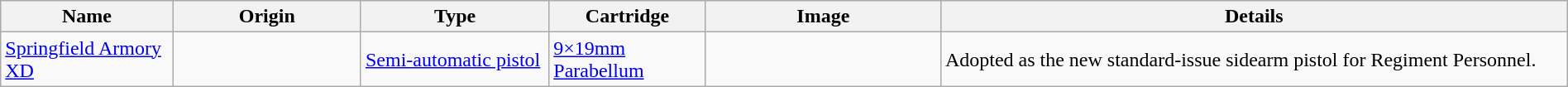<table class="wikitable" style="margin:auto; width:100%;">
<tr>
<th style="text-align: center; width:11%;">Name</th>
<th style="text-align: center; width:12%;">Origin</th>
<th style="text-align: center; width:12%;">Type</th>
<th style="text-align: center; width:10%;">Cartridge</th>
<th style="text-align: center; width:15%;">Image</th>
<th style="text-align: center; width:40%;">Details</th>
</tr>
<tr>
<td><a href='#'>Springfield Armory XD</a></td>
<td></td>
<td><a href='#'>Semi-automatic pistol</a></td>
<td><a href='#'>9×19mm Parabellum</a></td>
<td></td>
<td>Adopted as the new standard-issue sidearm pistol for Regiment Personnel.</td>
</tr>
</table>
